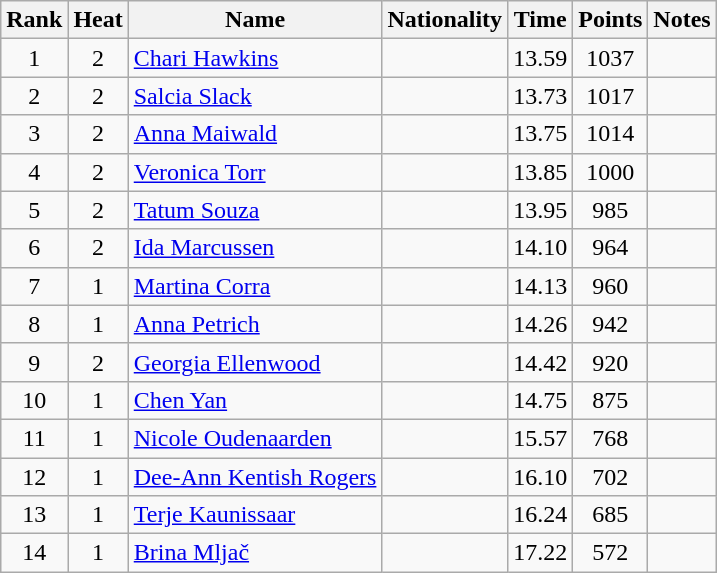<table class="wikitable sortable" style="text-align:center">
<tr>
<th>Rank</th>
<th>Heat</th>
<th>Name</th>
<th>Nationality</th>
<th>Time</th>
<th>Points</th>
<th>Notes</th>
</tr>
<tr>
<td>1</td>
<td>2</td>
<td align="left"><a href='#'>Chari Hawkins</a></td>
<td align=left></td>
<td>13.59</td>
<td>1037</td>
<td></td>
</tr>
<tr>
<td>2</td>
<td>2</td>
<td align="left"><a href='#'>Salcia Slack</a></td>
<td align=left></td>
<td>13.73</td>
<td>1017</td>
<td></td>
</tr>
<tr>
<td>3</td>
<td>2</td>
<td align="left"><a href='#'>Anna Maiwald</a></td>
<td align=left></td>
<td>13.75</td>
<td>1014</td>
<td></td>
</tr>
<tr>
<td>4</td>
<td>2</td>
<td align="left"><a href='#'>Veronica Torr</a></td>
<td align=left></td>
<td>13.85</td>
<td>1000</td>
<td></td>
</tr>
<tr>
<td>5</td>
<td>2</td>
<td align="left"><a href='#'>Tatum Souza</a></td>
<td align=left></td>
<td>13.95</td>
<td>985</td>
<td></td>
</tr>
<tr>
<td>6</td>
<td>2</td>
<td align="left"><a href='#'>Ida Marcussen</a></td>
<td align=left></td>
<td>14.10</td>
<td>964</td>
<td></td>
</tr>
<tr>
<td>7</td>
<td>1</td>
<td align="left"><a href='#'>Martina Corra</a></td>
<td align=left></td>
<td>14.13</td>
<td>960</td>
<td></td>
</tr>
<tr>
<td>8</td>
<td>1</td>
<td align="left"><a href='#'>Anna Petrich</a></td>
<td align=left></td>
<td>14.26</td>
<td>942</td>
<td></td>
</tr>
<tr>
<td>9</td>
<td>2</td>
<td align="left"><a href='#'>Georgia Ellenwood</a></td>
<td align=left></td>
<td>14.42</td>
<td>920</td>
<td></td>
</tr>
<tr>
<td>10</td>
<td>1</td>
<td align="left"><a href='#'>Chen Yan</a></td>
<td align=left></td>
<td>14.75</td>
<td>875</td>
<td></td>
</tr>
<tr>
<td>11</td>
<td>1</td>
<td align="left"><a href='#'>Nicole Oudenaarden</a></td>
<td align=left></td>
<td>15.57</td>
<td>768</td>
<td></td>
</tr>
<tr>
<td>12</td>
<td>1</td>
<td align="left"><a href='#'>Dee-Ann Kentish Rogers</a></td>
<td align=left></td>
<td>16.10</td>
<td>702</td>
<td></td>
</tr>
<tr>
<td>13</td>
<td>1</td>
<td align="left"><a href='#'>Terje Kaunissaar</a></td>
<td align=left></td>
<td>16.24</td>
<td>685</td>
<td></td>
</tr>
<tr>
<td>14</td>
<td>1</td>
<td align="left"><a href='#'>Brina Mljač</a></td>
<td align=left></td>
<td>17.22</td>
<td>572</td>
<td></td>
</tr>
</table>
